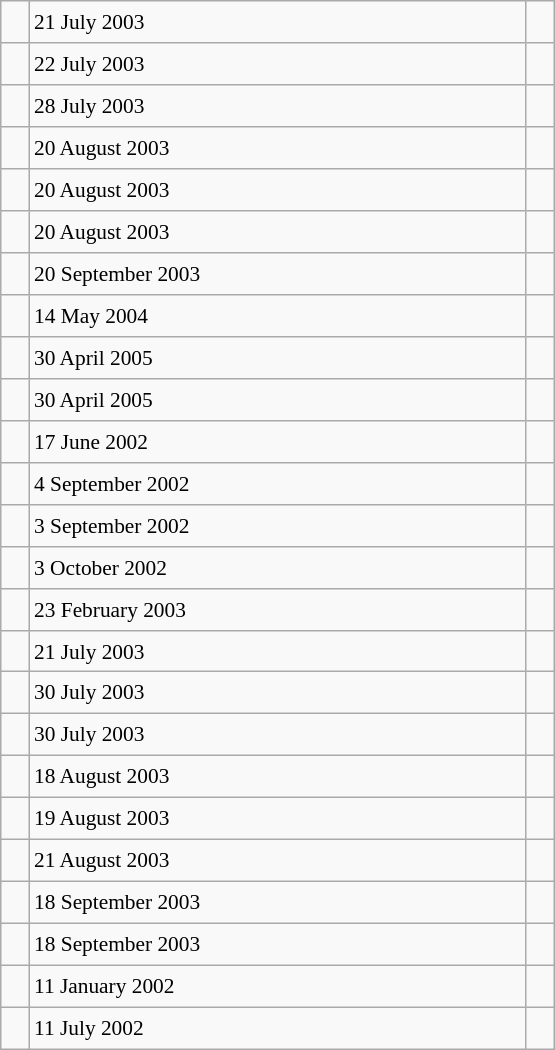<table class="wikitable" style="font-size: 89%; float: left; width: 26em; margin-right: 1em; height: 700px">
<tr>
<td></td>
<td>21 July 2003</td>
<td></td>
</tr>
<tr>
<td></td>
<td>22 July 2003</td>
<td></td>
</tr>
<tr>
<td></td>
<td>28 July 2003</td>
<td></td>
</tr>
<tr>
<td></td>
<td>20 August 2003</td>
<td></td>
</tr>
<tr>
<td></td>
<td>20 August 2003</td>
<td></td>
</tr>
<tr>
<td></td>
<td>20 August 2003</td>
<td></td>
</tr>
<tr>
<td></td>
<td>20 September 2003</td>
<td></td>
</tr>
<tr>
<td></td>
<td>14 May 2004</td>
<td></td>
</tr>
<tr>
<td></td>
<td>30 April 2005</td>
<td></td>
</tr>
<tr>
<td></td>
<td>30 April 2005</td>
<td></td>
</tr>
<tr>
<td></td>
<td>17 June 2002</td>
<td></td>
</tr>
<tr>
<td></td>
<td>4 September 2002</td>
<td></td>
</tr>
<tr>
<td></td>
<td>3 September 2002</td>
<td></td>
</tr>
<tr>
<td></td>
<td>3 October 2002</td>
<td></td>
</tr>
<tr>
<td></td>
<td>23 February 2003</td>
<td></td>
</tr>
<tr>
<td></td>
<td>21 July 2003</td>
<td></td>
</tr>
<tr>
<td></td>
<td>30 July 2003</td>
<td></td>
</tr>
<tr>
<td></td>
<td>30 July 2003</td>
<td></td>
</tr>
<tr>
<td></td>
<td>18 August 2003</td>
<td></td>
</tr>
<tr>
<td></td>
<td>19 August 2003</td>
<td></td>
</tr>
<tr>
<td></td>
<td>21 August 2003</td>
<td></td>
</tr>
<tr>
<td></td>
<td>18 September 2003</td>
<td></td>
</tr>
<tr>
<td></td>
<td>18 September 2003</td>
<td></td>
</tr>
<tr>
<td></td>
<td>11 January 2002</td>
<td></td>
</tr>
<tr>
<td></td>
<td>11 July 2002</td>
<td></td>
</tr>
</table>
